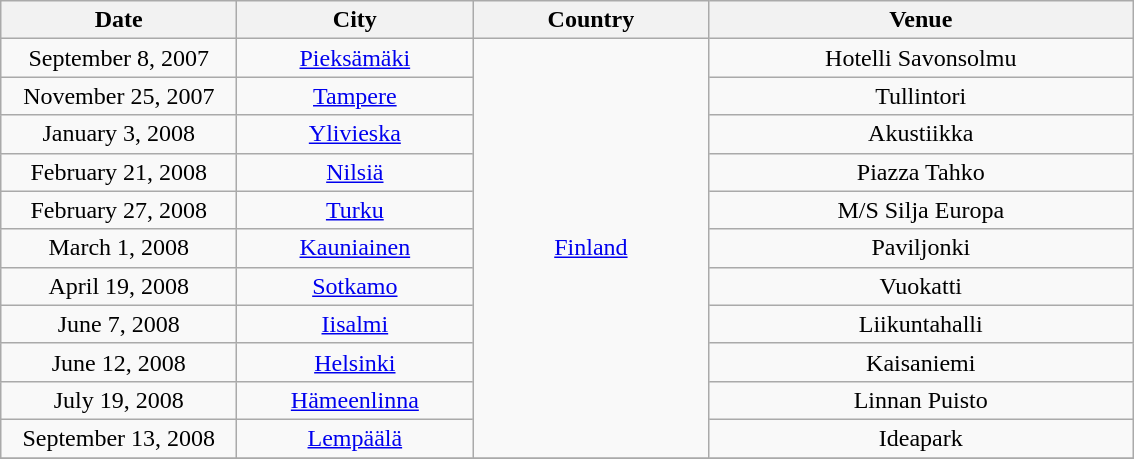<table class="wikitable" style="text-align:center;">
<tr>
<th width="150">Date</th>
<th width="150">City</th>
<th width="150">Country</th>
<th width="275">Venue</th>
</tr>
<tr>
<td>September 8, 2007</td>
<td><a href='#'>Pieksämäki</a></td>
<td rowspan="11"><a href='#'>Finland</a></td>
<td>Hotelli Savonsolmu</td>
</tr>
<tr>
<td>November 25, 2007</td>
<td><a href='#'>Tampere</a></td>
<td>Tullintori</td>
</tr>
<tr>
<td>January 3, 2008</td>
<td><a href='#'>Ylivieska</a></td>
<td>Akustiikka</td>
</tr>
<tr>
<td>February 21, 2008</td>
<td><a href='#'>Nilsiä</a></td>
<td>Piazza Tahko</td>
</tr>
<tr>
<td>February 27, 2008</td>
<td><a href='#'>Turku</a></td>
<td>M/S Silja Europa</td>
</tr>
<tr>
<td>March 1, 2008</td>
<td><a href='#'>Kauniainen</a></td>
<td>Paviljonki</td>
</tr>
<tr>
<td>April 19, 2008</td>
<td><a href='#'>Sotkamo</a></td>
<td>Vuokatti</td>
</tr>
<tr>
<td>June 7, 2008</td>
<td><a href='#'>Iisalmi</a></td>
<td>Liikuntahalli</td>
</tr>
<tr>
<td>June 12, 2008</td>
<td><a href='#'>Helsinki</a></td>
<td>Kaisaniemi</td>
</tr>
<tr>
<td>July 19, 2008</td>
<td><a href='#'>Hämeenlinna</a></td>
<td>Linnan Puisto</td>
</tr>
<tr>
<td>September 13, 2008</td>
<td><a href='#'>Lempäälä</a></td>
<td>Ideapark</td>
</tr>
<tr>
</tr>
</table>
